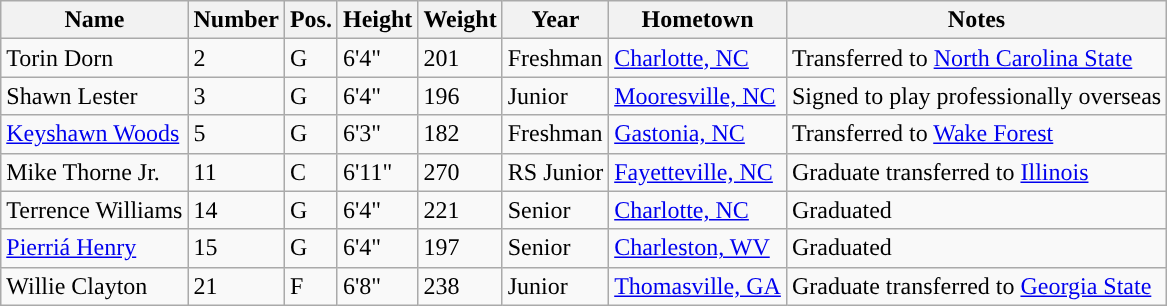<table class="wikitable sortable" border="1">
<tr>
<th>Name</th>
<th>Number</th>
<th>Pos.</th>
<th>Height</th>
<th>Weight</th>
<th>Year</th>
<th>Hometown</th>
<th>Notes</th>
</tr>
<tr>
<td>Torin Dorn</td>
<td>2</td>
<td>G</td>
<td>6'4"</td>
<td>201</td>
<td>Freshman</td>
<td><a href='#'>Charlotte, NC</a></td>
<td>Transferred to <a href='#'>North Carolina State</a></td>
</tr>
<tr>
<td>Shawn Lester</td>
<td>3</td>
<td>G</td>
<td>6'4"</td>
<td>196</td>
<td>Junior</td>
<td><a href='#'>Mooresville, NC</a></td>
<td>Signed to play professionally overseas</td>
</tr>
<tr>
<td><a href='#'>Keyshawn Woods</a></td>
<td>5</td>
<td>G</td>
<td>6'3"</td>
<td>182</td>
<td>Freshman</td>
<td><a href='#'>Gastonia, NC</a></td>
<td>Transferred to <a href='#'>Wake Forest</a></td>
</tr>
<tr>
<td>Mike Thorne Jr.</td>
<td>11</td>
<td>C</td>
<td>6'11"</td>
<td>270</td>
<td>RS Junior</td>
<td><a href='#'>Fayetteville, NC</a></td>
<td>Graduate transferred to <a href='#'>Illinois</a></td>
</tr>
<tr>
<td>Terrence Williams</td>
<td>14</td>
<td>G</td>
<td>6'4"</td>
<td>221</td>
<td>Senior</td>
<td><a href='#'>Charlotte, NC</a></td>
<td>Graduated</td>
</tr>
<tr>
<td><a href='#'>Pierriá Henry</a></td>
<td>15</td>
<td>G</td>
<td>6'4"</td>
<td>197</td>
<td>Senior</td>
<td><a href='#'>Charleston, WV</a></td>
<td>Graduated</td>
</tr>
<tr>
<td>Willie Clayton</td>
<td>21</td>
<td>F</td>
<td>6'8"</td>
<td>238</td>
<td>Junior</td>
<td><a href='#'>Thomasville, GA</a></td>
<td>Graduate transferred to <a href='#'>Georgia State</a></td>
</tr>
</table>
